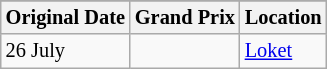<table class="wikitable" style="font-size: 85%;">
<tr>
</tr>
<tr>
<th scope="col">Original Date</th>
<th scope="col">Grand Prix</th>
<th scope="col">Location</th>
</tr>
<tr>
<td>26 July</td>
<td></td>
<td><a href='#'>Loket</a></td>
</tr>
</table>
